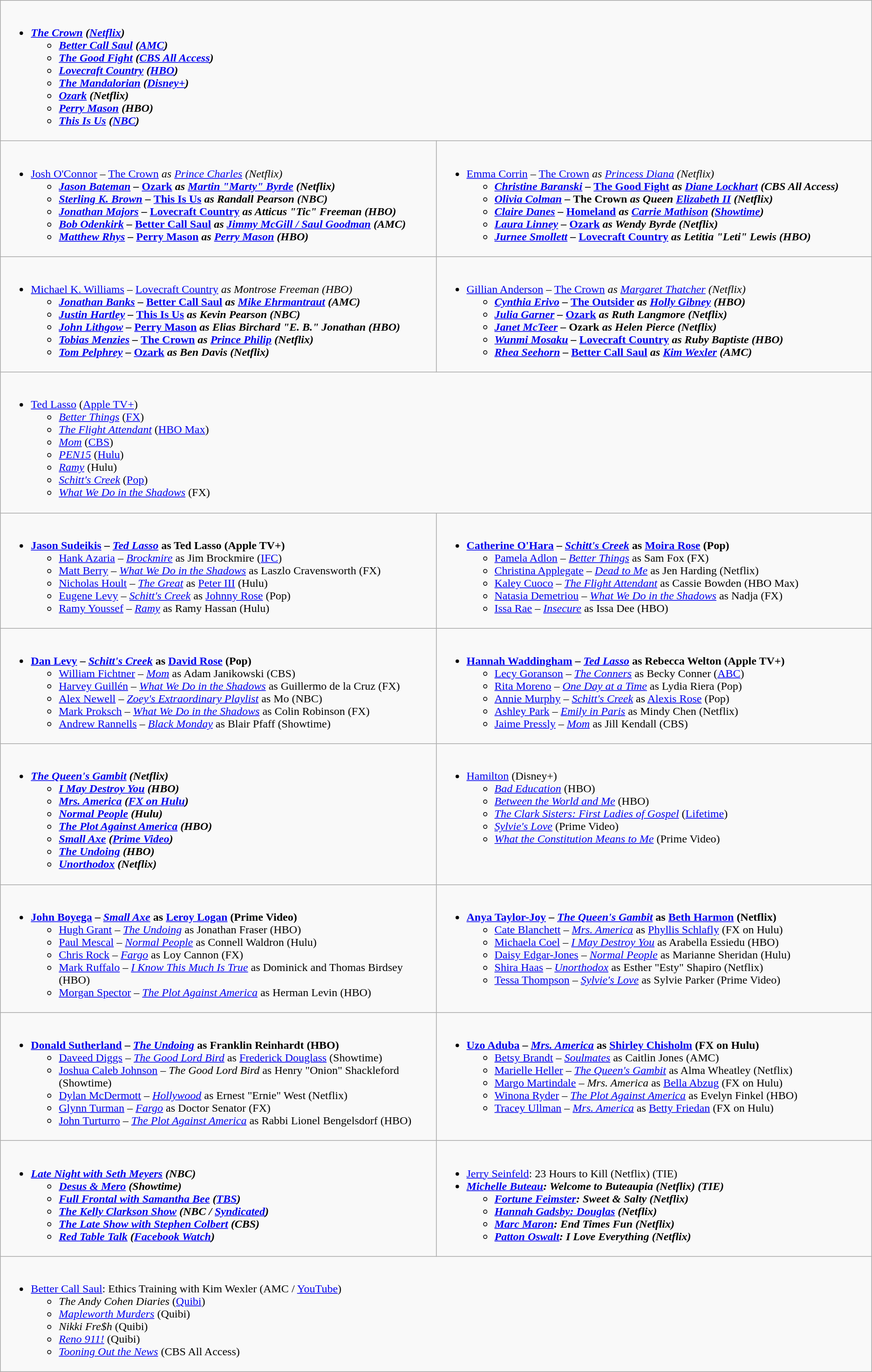<table class=wikitable>
<tr>
<td colspan="2" valign="top" width="50%"><br><ul><li><strong><em><a href='#'>The Crown</a><em> (<a href='#'>Netflix</a>)<strong><ul><li></em><a href='#'>Better Call Saul</a><em> (<a href='#'>AMC</a>)</li><li></em><a href='#'>The Good Fight</a><em> (<a href='#'>CBS All Access</a>)</li><li></em><a href='#'>Lovecraft Country</a><em> (<a href='#'>HBO</a>)</li><li></em><a href='#'>The Mandalorian</a><em> (<a href='#'>Disney+</a>)</li><li></em><a href='#'>Ozark</a><em> (Netflix)</li><li></em><a href='#'>Perry Mason</a><em> (HBO)</li><li></em><a href='#'>This Is Us</a><em> (<a href='#'>NBC</a>)</li></ul></li></ul></td>
</tr>
<tr>
<td valign="top" width="50%"><br><ul><li></strong><a href='#'>Josh O'Connor</a> – </em><a href='#'>The Crown</a><em> as <a href='#'>Prince Charles</a> (Netflix)<strong><ul><li><a href='#'>Jason Bateman</a> – </em><a href='#'>Ozark</a><em> as <a href='#'>Martin "Marty" Byrde</a> (Netflix)</li><li><a href='#'>Sterling K. Brown</a> – </em><a href='#'>This Is Us</a><em> as Randall Pearson (NBC)</li><li><a href='#'>Jonathan Majors</a> – </em><a href='#'>Lovecraft Country</a><em> as Atticus "Tic" Freeman (HBO)</li><li><a href='#'>Bob Odenkirk</a> – </em><a href='#'>Better Call Saul</a><em> as <a href='#'>Jimmy McGill / Saul Goodman</a> (AMC)</li><li><a href='#'>Matthew Rhys</a> – </em><a href='#'>Perry Mason</a><em> as <a href='#'>Perry Mason</a> (HBO)</li></ul></li></ul></td>
<td valign="top" width="50%"><br><ul><li></strong><a href='#'>Emma Corrin</a> – </em><a href='#'>The Crown</a><em> as <a href='#'>Princess Diana</a> (Netflix)<strong><ul><li><a href='#'>Christine Baranski</a> – </em><a href='#'>The Good Fight</a><em> as <a href='#'>Diane Lockhart</a> (CBS All Access)</li><li><a href='#'>Olivia Colman</a> – </em>The Crown<em> as Queen <a href='#'>Elizabeth II</a> (Netflix)</li><li><a href='#'>Claire Danes</a> – </em><a href='#'>Homeland</a><em> as <a href='#'>Carrie Mathison</a> (<a href='#'>Showtime</a>)</li><li><a href='#'>Laura Linney</a> – </em><a href='#'>Ozark</a><em> as Wendy Byrde (Netflix)</li><li><a href='#'>Jurnee Smollett</a> – </em><a href='#'>Lovecraft Country</a><em> as Letitia "Leti" Lewis (HBO)</li></ul></li></ul></td>
</tr>
<tr>
<td valign="top" width="50%"><br><ul><li></strong><a href='#'>Michael K. Williams</a> – </em><a href='#'>Lovecraft Country</a><em> as Montrose Freeman (HBO)<strong><ul><li><a href='#'>Jonathan Banks</a> – </em><a href='#'>Better Call Saul</a><em> as <a href='#'>Mike Ehrmantraut</a> (AMC)</li><li><a href='#'>Justin Hartley</a> – </em><a href='#'>This Is Us</a><em> as Kevin Pearson (NBC)</li><li><a href='#'>John Lithgow</a> – </em><a href='#'>Perry Mason</a><em> as Elias Birchard "E. B." Jonathan (HBO)</li><li><a href='#'>Tobias Menzies</a> – </em><a href='#'>The Crown</a><em> as <a href='#'>Prince Philip</a> (Netflix)</li><li><a href='#'>Tom Pelphrey</a> – </em><a href='#'>Ozark</a><em> as Ben Davis (Netflix)</li></ul></li></ul></td>
<td valign="top" width="50%"><br><ul><li></strong><a href='#'>Gillian Anderson</a> – </em><a href='#'>The Crown</a><em> as <a href='#'>Margaret Thatcher</a> (Netflix)<strong><ul><li><a href='#'>Cynthia Erivo</a> – </em><a href='#'>The Outsider</a><em> as <a href='#'>Holly Gibney</a> (HBO)</li><li><a href='#'>Julia Garner</a> – </em><a href='#'>Ozark</a><em> as Ruth Langmore (Netflix)</li><li><a href='#'>Janet McTeer</a> – </em>Ozark<em> as Helen Pierce (Netflix)</li><li><a href='#'>Wunmi Mosaku</a> – </em><a href='#'>Lovecraft Country</a><em> as Ruby Baptiste (HBO)</li><li><a href='#'>Rhea Seehorn</a> – </em><a href='#'>Better Call Saul</a><em> as <a href='#'>Kim Wexler</a> (AMC)</li></ul></li></ul></td>
</tr>
<tr>
<td colspan="2" valign="top" width="50%"><br><ul><li></em></strong><a href='#'>Ted Lasso</a></em> (<a href='#'>Apple TV+</a>)</strong><ul><li><em><a href='#'>Better Things</a></em> (<a href='#'>FX</a>)</li><li><em><a href='#'>The Flight Attendant</a></em> (<a href='#'>HBO Max</a>)</li><li><em><a href='#'>Mom</a></em> (<a href='#'>CBS</a>)</li><li><em><a href='#'>PEN15</a></em> (<a href='#'>Hulu</a>)</li><li><em><a href='#'>Ramy</a></em> (Hulu)</li><li><em><a href='#'>Schitt's Creek</a></em> (<a href='#'>Pop</a>)</li><li><em><a href='#'>What We Do in the Shadows</a></em> (FX)</li></ul></li></ul></td>
</tr>
<tr>
<td valign="top" width="50%"><br><ul><li><strong><a href='#'>Jason Sudeikis</a> – <em><a href='#'>Ted Lasso</a></em> as Ted Lasso (Apple TV+)</strong><ul><li><a href='#'>Hank Azaria</a> – <em><a href='#'>Brockmire</a></em> as Jim Brockmire (<a href='#'>IFC</a>)</li><li><a href='#'>Matt Berry</a> – <em><a href='#'>What We Do in the Shadows</a></em> as Laszlo Cravensworth (FX)</li><li><a href='#'>Nicholas Hoult</a> – <em><a href='#'>The Great</a></em> as <a href='#'>Peter III</a> (Hulu)</li><li><a href='#'>Eugene Levy</a> – <em><a href='#'>Schitt's Creek</a></em> as <a href='#'>Johnny Rose</a> (Pop)</li><li><a href='#'>Ramy Youssef</a> – <em><a href='#'>Ramy</a></em> as Ramy Hassan (Hulu)</li></ul></li></ul></td>
<td valign="top" width="50%"><br><ul><li><strong><a href='#'>Catherine O'Hara</a> – <em><a href='#'>Schitt's Creek</a></em> as <a href='#'>Moira Rose</a> (Pop)</strong><ul><li><a href='#'>Pamela Adlon</a> – <em><a href='#'>Better Things</a></em> as Sam Fox (FX)</li><li><a href='#'>Christina Applegate</a> – <em><a href='#'>Dead to Me</a></em> as Jen Harding (Netflix)</li><li><a href='#'>Kaley Cuoco</a> – <em><a href='#'>The Flight Attendant</a></em> as Cassie Bowden (HBO Max)</li><li><a href='#'>Natasia Demetriou</a> – <em><a href='#'>What We Do in the Shadows</a></em> as Nadja (FX)</li><li><a href='#'>Issa Rae</a> – <em><a href='#'>Insecure</a></em> as Issa Dee (HBO)</li></ul></li></ul></td>
</tr>
<tr>
<td valign="top" width="50%"><br><ul><li><strong><a href='#'>Dan Levy</a> – <em><a href='#'>Schitt's Creek</a></em> as <a href='#'>David Rose</a> (Pop)</strong><ul><li><a href='#'>William Fichtner</a> – <em><a href='#'>Mom</a></em> as Adam Janikowski (CBS)</li><li><a href='#'>Harvey Guillén</a> – <em><a href='#'>What We Do in the Shadows</a></em> as Guillermo de la Cruz (FX)</li><li><a href='#'>Alex Newell</a> – <em><a href='#'>Zoey's Extraordinary Playlist</a></em> as Mo (NBC)</li><li><a href='#'>Mark Proksch</a> – <em><a href='#'>What We Do in the Shadows</a></em> as Colin Robinson (FX)</li><li><a href='#'>Andrew Rannells</a> – <em><a href='#'>Black Monday</a></em> as Blair Pfaff (Showtime)</li></ul></li></ul></td>
<td valign="top" width="50%"><br><ul><li><strong><a href='#'>Hannah Waddingham</a> – <em><a href='#'>Ted Lasso</a></em> as Rebecca Welton (Apple TV+)</strong><ul><li><a href='#'>Lecy Goranson</a> – <em><a href='#'>The Conners</a></em> as Becky Conner (<a href='#'>ABC</a>)</li><li><a href='#'>Rita Moreno</a> – <em><a href='#'>One Day at a Time</a></em> as Lydia Riera (Pop)</li><li><a href='#'>Annie Murphy</a> – <em><a href='#'>Schitt's Creek</a></em> as <a href='#'>Alexis Rose</a> (Pop)</li><li><a href='#'>Ashley Park</a> – <em><a href='#'>Emily in Paris</a></em> as Mindy Chen (Netflix)</li><li><a href='#'>Jaime Pressly</a> – <em><a href='#'>Mom</a></em> as Jill Kendall (CBS)</li></ul></li></ul></td>
</tr>
<tr>
<td valign="top" width="50%"><br><ul><li><strong><em><a href='#'>The Queen's Gambit</a><em> (Netflix)<strong><ul><li></em><a href='#'>I May Destroy You</a><em> (HBO)</li><li></em><a href='#'>Mrs. America</a><em> (<a href='#'>FX on Hulu</a>)</li><li></em><a href='#'>Normal People</a><em> (Hulu)</li><li></em><a href='#'>The Plot Against America</a><em> (HBO)</li><li></em><a href='#'>Small Axe</a><em> (<a href='#'>Prime Video</a>)</li><li></em><a href='#'>The Undoing</a><em> (HBO)</li><li></em><a href='#'>Unorthodox</a><em> (Netflix)</li></ul></li></ul></td>
<td valign="top" width="50%"><br><ul><li></em></strong><a href='#'>Hamilton</a></em> (Disney+)</strong><ul><li><em><a href='#'>Bad Education</a></em> (HBO)</li><li><em><a href='#'>Between the World and Me</a></em> (HBO)</li><li><em><a href='#'>The Clark Sisters: First Ladies of Gospel</a></em> (<a href='#'>Lifetime</a>)</li><li><em><a href='#'>Sylvie's Love</a></em> (Prime Video)</li><li><em><a href='#'>What the Constitution Means to Me</a></em> (Prime Video)</li></ul></li></ul></td>
</tr>
<tr>
<td valign="top" width="50%"><br><ul><li><strong><a href='#'>John Boyega</a> – <em><a href='#'>Small Axe</a></em> as <a href='#'>Leroy Logan</a> (Prime Video)</strong><ul><li><a href='#'>Hugh Grant</a> – <em><a href='#'>The Undoing</a></em> as Jonathan Fraser (HBO)</li><li><a href='#'>Paul Mescal</a> – <em><a href='#'>Normal People</a></em> as Connell Waldron (Hulu)</li><li><a href='#'>Chris Rock</a> – <em><a href='#'>Fargo</a></em> as Loy Cannon (FX)</li><li><a href='#'>Mark Ruffalo</a> – <em><a href='#'>I Know This Much Is True</a></em> as Dominick and Thomas Birdsey (HBO)</li><li><a href='#'>Morgan Spector</a> – <em><a href='#'>The Plot Against America</a></em> as Herman Levin (HBO)</li></ul></li></ul></td>
<td valign="top" width="50%"><br><ul><li><strong><a href='#'>Anya Taylor-Joy</a> – <em><a href='#'>The Queen's Gambit</a></em> as <a href='#'>Beth Harmon</a> (Netflix)</strong><ul><li><a href='#'>Cate Blanchett</a> – <em><a href='#'>Mrs. America</a></em> as <a href='#'>Phyllis Schlafly</a> (FX on Hulu)</li><li><a href='#'>Michaela Coel</a> – <em><a href='#'>I May Destroy You</a></em> as Arabella Essiedu (HBO)</li><li><a href='#'>Daisy Edgar-Jones</a> – <em><a href='#'>Normal People</a></em> as Marianne Sheridan (Hulu)</li><li><a href='#'>Shira Haas</a> – <em><a href='#'>Unorthodox</a></em> as Esther "Esty" Shapiro (Netflix)</li><li><a href='#'>Tessa Thompson</a> – <em><a href='#'>Sylvie's Love</a></em> as Sylvie Parker (Prime Video)</li></ul></li></ul></td>
</tr>
<tr>
<td valign="top" width="50%"><br><ul><li><strong><a href='#'>Donald Sutherland</a> – <em><a href='#'>The Undoing</a></em> as Franklin Reinhardt (HBO)</strong><ul><li><a href='#'>Daveed Diggs</a> – <em><a href='#'>The Good Lord Bird</a></em> as <a href='#'>Frederick Douglass</a> (Showtime)</li><li><a href='#'>Joshua Caleb Johnson</a> – <em>The Good Lord Bird</em> as Henry "Onion" Shackleford (Showtime)</li><li><a href='#'>Dylan McDermott</a> – <em><a href='#'>Hollywood</a></em> as Ernest "Ernie" West (Netflix)</li><li><a href='#'>Glynn Turman</a> – <em><a href='#'>Fargo</a></em> as Doctor Senator (FX)</li><li><a href='#'>John Turturro</a> – <em><a href='#'>The Plot Against America</a></em> as Rabbi Lionel Bengelsdorf (HBO)</li></ul></li></ul></td>
<td valign="top" width="50%"><br><ul><li><strong><a href='#'>Uzo Aduba</a> – <em><a href='#'>Mrs. America</a></em> as <a href='#'>Shirley Chisholm</a> (FX on Hulu)</strong><ul><li><a href='#'>Betsy Brandt</a> – <em><a href='#'>Soulmates</a></em> as Caitlin Jones (AMC)</li><li><a href='#'>Marielle Heller</a> – <em><a href='#'>The Queen's Gambit</a></em> as Alma Wheatley (Netflix)</li><li><a href='#'>Margo Martindale</a> – <em>Mrs. America</em> as <a href='#'>Bella Abzug</a> (FX on Hulu)</li><li><a href='#'>Winona Ryder</a> – <em><a href='#'>The Plot Against America</a></em> as Evelyn Finkel (HBO)</li><li><a href='#'>Tracey Ullman</a> – <em><a href='#'>Mrs. America</a></em> as <a href='#'>Betty Friedan</a> (FX on Hulu)</li></ul></li></ul></td>
</tr>
<tr>
<td valign="top" width="50%"><br><ul><li><strong><em><a href='#'>Late Night with Seth Meyers</a><em> (NBC)<strong><ul><li></em><a href='#'>Desus & Mero</a><em> (Showtime)</li><li></em><a href='#'>Full Frontal with Samantha Bee</a><em> (<a href='#'>TBS</a>)</li><li></em><a href='#'>The Kelly Clarkson Show</a><em> (NBC / <a href='#'>Syndicated</a>)</li><li></em><a href='#'>The Late Show with Stephen Colbert</a><em> (CBS)</li><li></em><a href='#'>Red Table Talk</a><em> (<a href='#'>Facebook Watch</a>)</li></ul></li></ul></td>
<td valign="top" width="50%"><br><ul><li></em></strong><a href='#'>Jerry Seinfeld</a>: 23 Hours to Kill</em> (Netflix) (TIE)</strong></li><li><strong><em><a href='#'>Michelle Buteau</a>: Welcome to Buteaupia<em> (Netflix) (TIE)<strong><ul><li></em><a href='#'>Fortune Feimster</a>: Sweet & Salty<em> (Netflix)</li><li></em><a href='#'>Hannah Gadsby: Douglas</a><em> (Netflix)</li><li></em><a href='#'>Marc Maron</a>: End Times Fun<em> (Netflix)</li><li></em><a href='#'>Patton Oswalt</a>: I Love Everything<em> (Netflix)</li></ul></li></ul></td>
</tr>
<tr>
<td colspan="2" valign="top" width="50%"><br><ul><li></em></strong><a href='#'>Better Call Saul</a>: Ethics Training with Kim Wexler</em> (AMC / <a href='#'>YouTube</a>)</strong><ul><li><em>The Andy Cohen Diaries</em> (<a href='#'>Quibi</a>)</li><li><em><a href='#'>Mapleworth Murders</a></em> (Quibi)</li><li><em>Nikki Fre$h</em> (Quibi)</li><li><em><a href='#'>Reno 911!</a></em> (Quibi)</li><li><em><a href='#'>Tooning Out the News</a></em> (CBS All Access)</li></ul></li></ul></td>
</tr>
</table>
